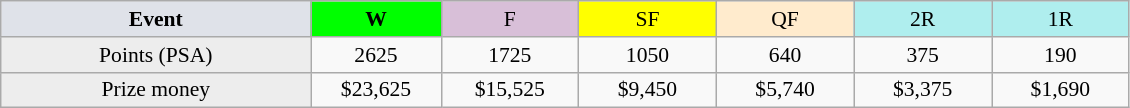<table class=wikitable style=font-size:90%;text-align:center>
<tr>
<td width=200 colspan=1 bgcolor=#dfe2e9><strong>Event</strong></td>
<td width=80 bgcolor=lime><strong>W</strong></td>
<td width=85 bgcolor=#D8BFD8>F</td>
<td width=85 bgcolor=#FFFF00>SF</td>
<td width=85 bgcolor=#ffebcd>QF</td>
<td width=85 bgcolor=#afeeee>2R</td>
<td width=85 bgcolor=#afeeee>1R</td>
</tr>
<tr>
<td bgcolor=#EDEDED>Points (PSA)</td>
<td>2625</td>
<td>1725</td>
<td>1050</td>
<td>640</td>
<td>375</td>
<td>190</td>
</tr>
<tr>
<td bgcolor=#EDEDED>Prize money</td>
<td>$23,625</td>
<td>$15,525</td>
<td>$9,450</td>
<td>$5,740</td>
<td>$3,375</td>
<td>$1,690</td>
</tr>
</table>
